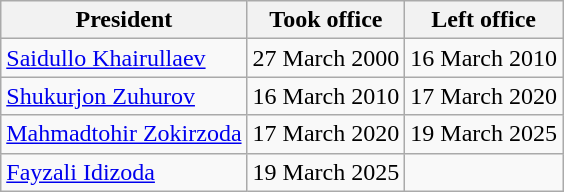<table class="wikitable">
<tr>
<th>President</th>
<th>Took office</th>
<th>Left office</th>
</tr>
<tr>
<td><a href='#'>Saidullo Khairullaev</a></td>
<td>27 March 2000</td>
<td>16 March 2010</td>
</tr>
<tr>
<td><a href='#'>Shukurjon Zuhurov</a></td>
<td>16 March 2010</td>
<td>17 March 2020</td>
</tr>
<tr>
<td><a href='#'>Mahmadtohir Zokirzoda</a></td>
<td>17 March 2020</td>
<td>19 March 2025</td>
</tr>
<tr>
<td><a href='#'>Fayzali Idizoda</a></td>
<td>19 March 2025</td>
</tr>
</table>
